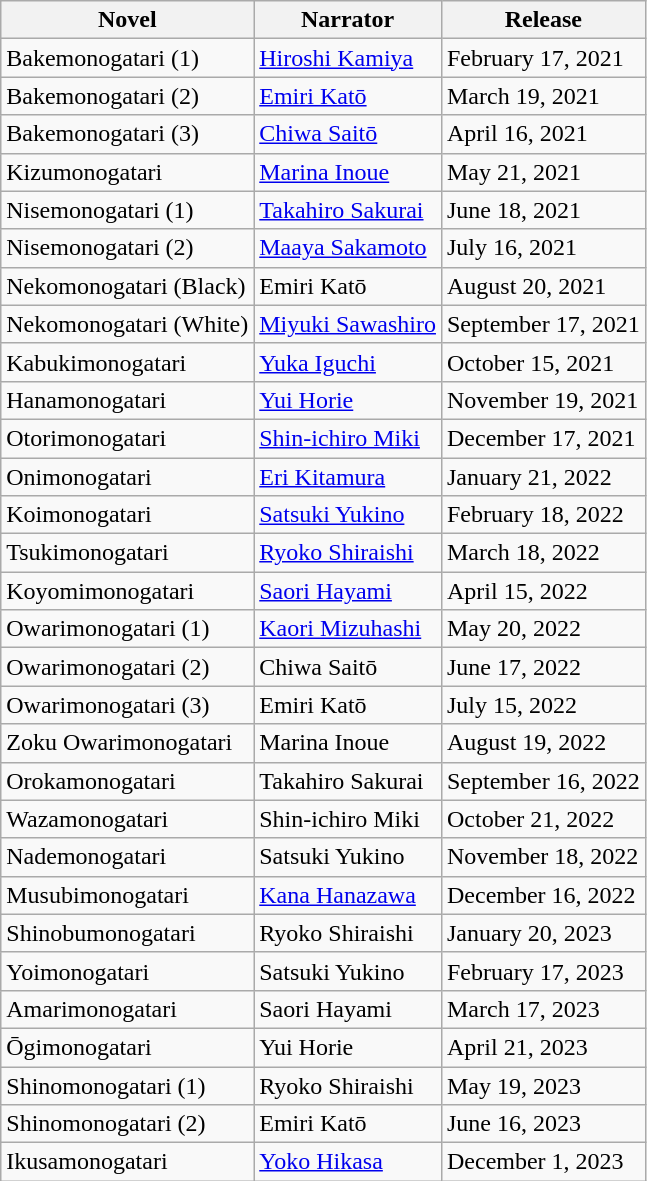<table class="wikitable">
<tr>
<th>Novel</th>
<th>Narrator</th>
<th>Release</th>
</tr>
<tr>
<td>Bakemonogatari (1)</td>
<td><a href='#'>Hiroshi Kamiya</a></td>
<td>February 17, 2021</td>
</tr>
<tr>
<td>Bakemonogatari (2)</td>
<td><a href='#'>Emiri Katō</a></td>
<td>March 19, 2021</td>
</tr>
<tr>
<td>Bakemonogatari (3)</td>
<td><a href='#'>Chiwa Saitō</a></td>
<td>April 16, 2021</td>
</tr>
<tr>
<td>Kizumonogatari</td>
<td><a href='#'>Marina Inoue</a></td>
<td>May 21, 2021</td>
</tr>
<tr>
<td>Nisemonogatari (1)</td>
<td><a href='#'>Takahiro Sakurai</a></td>
<td>June 18, 2021</td>
</tr>
<tr>
<td>Nisemonogatari (2)</td>
<td><a href='#'>Maaya Sakamoto</a></td>
<td>July 16, 2021</td>
</tr>
<tr>
<td>Nekomonogatari (Black)</td>
<td>Emiri Katō</td>
<td>August 20, 2021</td>
</tr>
<tr>
<td>Nekomonogatari (White)</td>
<td><a href='#'>Miyuki Sawashiro</a></td>
<td>September 17, 2021</td>
</tr>
<tr>
<td>Kabukimonogatari</td>
<td><a href='#'>Yuka Iguchi</a></td>
<td>October 15, 2021</td>
</tr>
<tr>
<td>Hanamonogatari</td>
<td><a href='#'>Yui Horie</a></td>
<td>November 19, 2021</td>
</tr>
<tr>
<td>Otorimonogatari</td>
<td><a href='#'>Shin-ichiro Miki</a></td>
<td>December 17, 2021</td>
</tr>
<tr>
<td>Onimonogatari</td>
<td><a href='#'>Eri Kitamura</a></td>
<td>January 21, 2022</td>
</tr>
<tr>
<td>Koimonogatari</td>
<td><a href='#'>Satsuki Yukino</a></td>
<td>February 18, 2022</td>
</tr>
<tr>
<td>Tsukimonogatari</td>
<td><a href='#'>Ryoko Shiraishi</a></td>
<td>March 18, 2022</td>
</tr>
<tr>
<td>Koyomimonogatari</td>
<td><a href='#'>Saori Hayami</a></td>
<td>April 15, 2022</td>
</tr>
<tr>
<td>Owarimonogatari (1)</td>
<td><a href='#'>Kaori Mizuhashi</a></td>
<td>May 20, 2022</td>
</tr>
<tr>
<td>Owarimonogatari (2)</td>
<td>Chiwa Saitō</td>
<td>June 17, 2022</td>
</tr>
<tr>
<td>Owarimonogatari (3)</td>
<td>Emiri Katō</td>
<td>July 15, 2022</td>
</tr>
<tr>
<td>Zoku Owarimonogatari</td>
<td>Marina Inoue</td>
<td>August 19, 2022</td>
</tr>
<tr>
<td>Orokamonogatari</td>
<td>Takahiro Sakurai</td>
<td>September 16, 2022</td>
</tr>
<tr>
<td>Wazamonogatari</td>
<td>Shin-ichiro Miki</td>
<td>October 21, 2022</td>
</tr>
<tr>
<td>Nademonogatari</td>
<td>Satsuki Yukino</td>
<td>November 18, 2022</td>
</tr>
<tr>
<td>Musubimonogatari</td>
<td><a href='#'>Kana Hanazawa</a></td>
<td>December 16, 2022</td>
</tr>
<tr>
<td>Shinobumonogatari</td>
<td>Ryoko Shiraishi</td>
<td>January 20, 2023</td>
</tr>
<tr>
<td>Yoimonogatari</td>
<td>Satsuki Yukino</td>
<td>February 17, 2023</td>
</tr>
<tr>
<td>Amarimonogatari</td>
<td>Saori Hayami</td>
<td>March 17, 2023</td>
</tr>
<tr>
<td>Ōgimonogatari</td>
<td>Yui Horie</td>
<td>April 21, 2023</td>
</tr>
<tr>
<td>Shinomonogatari (1)</td>
<td>Ryoko Shiraishi</td>
<td>May 19, 2023</td>
</tr>
<tr>
<td>Shinomonogatari (2)</td>
<td>Emiri Katō</td>
<td>June 16, 2023</td>
</tr>
<tr>
<td>Ikusamonogatari</td>
<td><a href='#'>Yoko Hikasa</a></td>
<td>December 1, 2023</td>
</tr>
</table>
